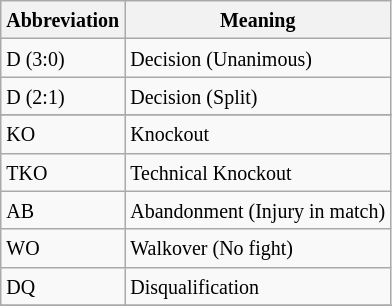<table class="wikitable">
<tr>
<th><small>Abbreviation</small></th>
<th><small>Meaning</small></th>
</tr>
<tr>
<td><small>D (3:0)</small></td>
<td><small>Decision (Unanimous)</small></td>
</tr>
<tr>
<td><small>D (2:1)</small></td>
<td><small>Decision (Split)</small></td>
</tr>
<tr>
</tr>
<tr>
<td><small>KO</small></td>
<td><small>Knockout</small></td>
</tr>
<tr>
<td><small>TKO</small></td>
<td><small>Technical Knockout</small></td>
</tr>
<tr>
<td><small>AB</small></td>
<td><small>Abandonment (Injury in match)</small></td>
</tr>
<tr>
<td><small>WO</small></td>
<td><small>Walkover (No fight)</small></td>
</tr>
<tr>
<td><small>DQ</small></td>
<td><small>Disqualification</small></td>
</tr>
<tr>
</tr>
</table>
